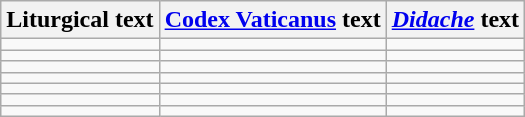<table class="wikitable">
<tr>
<th>Liturgical text</th>
<th><a href='#'>Codex Vaticanus</a> text</th>
<th><em><a href='#'>Didache</a></em> text</th>
</tr>
<tr>
<td></td>
<td></td>
<td></td>
</tr>
<tr>
<td></td>
<td></td>
<td></td>
</tr>
<tr>
<td></td>
<td></td>
<td></td>
</tr>
<tr>
<td></td>
<td></td>
<td></td>
</tr>
<tr>
<td></td>
<td></td>
<td></td>
</tr>
<tr>
<td></td>
<td></td>
<td></td>
</tr>
<tr>
<td></td>
<td></td>
<td></td>
</tr>
</table>
